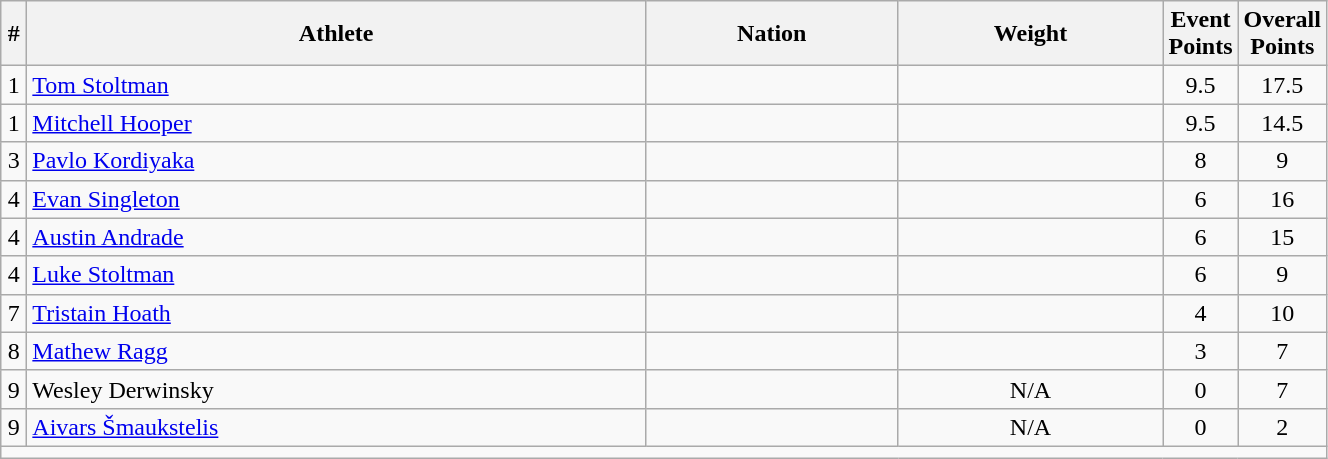<table class="wikitable sortable" style="text-align:center;width: 70%;">
<tr>
<th scope="col" style="width: 10px;">#</th>
<th scope="col">Athlete</th>
<th scope="col">Nation</th>
<th scope="col">Weight</th>
<th scope="col" style="width: 10px;">Event Points</th>
<th scope="col" style="width: 10px;">Overall Points</th>
</tr>
<tr>
<td>1</td>
<td align=left><a href='#'>Tom Stoltman</a></td>
<td align=left></td>
<td></td>
<td>9.5</td>
<td>17.5</td>
</tr>
<tr>
<td>1</td>
<td align=left><a href='#'>Mitchell Hooper</a></td>
<td align=left></td>
<td></td>
<td>9.5</td>
<td>14.5</td>
</tr>
<tr>
<td>3</td>
<td align=left><a href='#'>Pavlo Kordiyaka</a></td>
<td align=left></td>
<td></td>
<td>8</td>
<td>9</td>
</tr>
<tr>
<td>4</td>
<td align=left><a href='#'>Evan Singleton</a></td>
<td align=left></td>
<td></td>
<td>6</td>
<td>16</td>
</tr>
<tr>
<td>4</td>
<td align=left><a href='#'>Austin Andrade</a></td>
<td align=left></td>
<td></td>
<td>6</td>
<td>15</td>
</tr>
<tr>
<td>4</td>
<td align=left><a href='#'>Luke Stoltman</a></td>
<td align=left></td>
<td></td>
<td>6</td>
<td>9</td>
</tr>
<tr>
<td>7</td>
<td align=left><a href='#'>Tristain Hoath</a></td>
<td align=left></td>
<td></td>
<td>4</td>
<td>10</td>
</tr>
<tr>
<td>8</td>
<td align=left><a href='#'>Mathew Ragg</a></td>
<td align=left></td>
<td></td>
<td>3</td>
<td>7</td>
</tr>
<tr>
<td>9</td>
<td align=left>Wesley Derwinsky</td>
<td align=left></td>
<td>N/A</td>
<td>0</td>
<td>7</td>
</tr>
<tr>
<td>9</td>
<td align=left><a href='#'>Aivars Šmaukstelis</a></td>
<td align=left></td>
<td>N/A</td>
<td>0</td>
<td>2</td>
</tr>
<tr class="sortbottom">
<td colspan="6"></td>
</tr>
</table>
